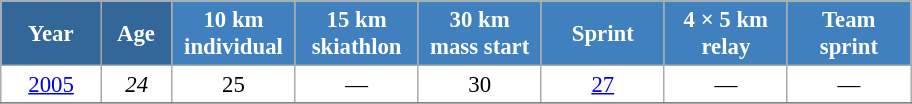<table class="wikitable" style="font-size:95%; text-align:center; border:grey solid 1px; border-collapse:collapse; background:#ffffff;">
<tr>
<th style="background-color:#369; color:white; width:60px;"> Year </th>
<th style="background-color:#369; color:white; width:40px;"> Age </th>
<th style="background-color:#4180be; color:white; width:75px;"> 10 km <br> individual </th>
<th style="background-color:#4180be; color:white; width:75px;"> 15 km <br> skiathlon </th>
<th style="background-color:#4180be; color:white; width:75px;"> 30 km <br> mass start </th>
<th style="background-color:#4180be; color:white; width:75px;"> Sprint </th>
<th style="background-color:#4180be; color:white; width:75px;"> 4 × 5 km <br> relay </th>
<th style="background-color:#4180be; color:white; width:75px;"> Team <br> sprint </th>
</tr>
<tr>
<td><a href='#'>2005</a></td>
<td><em>24</em></td>
<td>25</td>
<td>—</td>
<td>30</td>
<td><a href='#'>27</a></td>
<td>—</td>
<td>—</td>
</tr>
<tr>
</tr>
</table>
